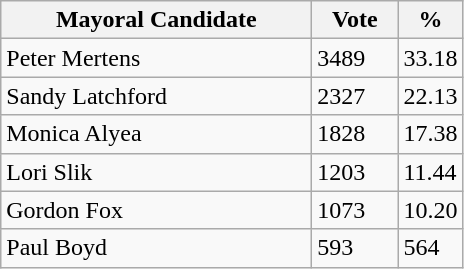<table class="wikitable">
<tr>
<th bgcolor="#DDDDFF" width="200px">Mayoral Candidate </th>
<th bgcolor="#DDDDFF" width="50px">Vote</th>
<th bgcolor="#DDDDFF" width="30px">%</th>
</tr>
<tr>
<td>Peter Mertens</td>
<td>3489</td>
<td>33.18</td>
</tr>
<tr>
<td>Sandy Latchford</td>
<td>2327</td>
<td>22.13</td>
</tr>
<tr>
<td>Monica Alyea</td>
<td>1828</td>
<td>17.38</td>
</tr>
<tr>
<td>Lori Slik</td>
<td>1203</td>
<td>11.44</td>
</tr>
<tr>
<td>Gordon Fox</td>
<td>1073</td>
<td>10.20</td>
</tr>
<tr>
<td>Paul Boyd</td>
<td>593</td>
<td>564</td>
</tr>
</table>
